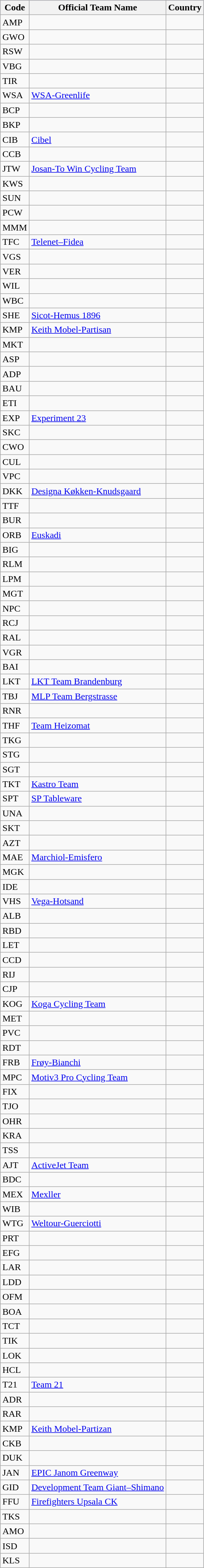<table class="wikitable">
<tr style="background:#ccccff;">
<th>Code</th>
<th>Official Team Name</th>
<th>Country</th>
</tr>
<tr>
<td>AMP</td>
<td></td>
<td></td>
</tr>
<tr>
<td>GWO</td>
<td></td>
<td></td>
</tr>
<tr>
<td>RSW</td>
<td></td>
<td></td>
</tr>
<tr>
<td>VBG</td>
<td></td>
<td></td>
</tr>
<tr>
<td>TIR</td>
<td></td>
<td></td>
</tr>
<tr>
<td>WSA</td>
<td><a href='#'>WSA-Greenlife</a></td>
<td></td>
</tr>
<tr>
<td>BCP</td>
<td></td>
<td></td>
</tr>
<tr>
<td>BKP</td>
<td></td>
<td></td>
</tr>
<tr>
<td>CIB</td>
<td><a href='#'>Cibel</a></td>
<td></td>
</tr>
<tr>
<td>CCB</td>
<td></td>
<td></td>
</tr>
<tr>
<td>JTW</td>
<td><a href='#'>Josan-To Win Cycling Team</a></td>
<td></td>
</tr>
<tr>
<td>KWS</td>
<td></td>
<td></td>
</tr>
<tr>
<td>SUN</td>
<td></td>
<td></td>
</tr>
<tr>
<td>PCW</td>
<td></td>
<td></td>
</tr>
<tr>
<td>MMM</td>
<td></td>
<td></td>
</tr>
<tr>
<td>TFC</td>
<td><a href='#'>Telenet–Fidea</a></td>
<td></td>
</tr>
<tr>
<td>VGS</td>
<td></td>
<td></td>
</tr>
<tr>
<td>VER</td>
<td></td>
<td></td>
</tr>
<tr>
<td>WIL</td>
<td></td>
<td></td>
</tr>
<tr>
<td>WBC</td>
<td></td>
<td></td>
</tr>
<tr>
<td>SHE</td>
<td><a href='#'>Sicot-Hemus 1896</a></td>
<td></td>
</tr>
<tr>
<td>KMP</td>
<td><a href='#'>Keith Mobel-Partisan</a></td>
<td></td>
</tr>
<tr>
<td>MKT</td>
<td></td>
<td></td>
</tr>
<tr>
<td>ASP</td>
<td></td>
<td></td>
</tr>
<tr>
<td>ADP</td>
<td></td>
<td></td>
</tr>
<tr>
<td>BAU</td>
<td></td>
<td></td>
</tr>
<tr>
<td>ETI</td>
<td></td>
<td></td>
</tr>
<tr>
<td>EXP</td>
<td><a href='#'>Experiment 23</a></td>
<td></td>
</tr>
<tr>
<td>SKC</td>
<td></td>
<td></td>
</tr>
<tr>
<td>CWO</td>
<td></td>
<td></td>
</tr>
<tr>
<td>CUL</td>
<td></td>
<td></td>
</tr>
<tr>
<td>VPC</td>
<td></td>
<td></td>
</tr>
<tr>
<td>DKK</td>
<td><a href='#'>Designa Køkken-Knudsgaard</a></td>
<td></td>
</tr>
<tr>
<td>TTF</td>
<td></td>
<td></td>
</tr>
<tr>
<td>BUR</td>
<td></td>
<td></td>
</tr>
<tr>
<td>ORB</td>
<td><a href='#'>Euskadi</a></td>
<td></td>
</tr>
<tr>
<td>BIG</td>
<td></td>
<td></td>
</tr>
<tr>
<td>RLM</td>
<td></td>
<td></td>
</tr>
<tr>
<td>LPM</td>
<td></td>
<td></td>
</tr>
<tr>
<td>MGT</td>
<td></td>
<td></td>
</tr>
<tr>
<td>NPC</td>
<td></td>
<td></td>
</tr>
<tr>
<td>RCJ</td>
<td></td>
<td></td>
</tr>
<tr>
<td>RAL</td>
<td></td>
<td></td>
</tr>
<tr>
<td>VGR</td>
<td></td>
<td></td>
</tr>
<tr>
<td>BAI</td>
<td></td>
<td></td>
</tr>
<tr>
<td>LKT</td>
<td><a href='#'>LKT Team Brandenburg</a></td>
<td></td>
</tr>
<tr>
<td>TBJ</td>
<td><a href='#'>MLP Team Bergstrasse</a></td>
<td></td>
</tr>
<tr>
<td>RNR</td>
<td></td>
<td></td>
</tr>
<tr>
<td>THF</td>
<td><a href='#'>Team Heizomat</a></td>
<td></td>
</tr>
<tr>
<td>TKG</td>
<td></td>
<td></td>
</tr>
<tr>
<td>STG</td>
<td></td>
<td></td>
</tr>
<tr>
<td>SGT</td>
<td></td>
<td></td>
</tr>
<tr>
<td>TKT</td>
<td><a href='#'>Kastro Team</a></td>
<td></td>
</tr>
<tr>
<td>SPT</td>
<td><a href='#'>SP Tableware</a></td>
<td></td>
</tr>
<tr>
<td>UNA</td>
<td></td>
<td></td>
</tr>
<tr>
<td>SKT</td>
<td></td>
<td></td>
</tr>
<tr>
<td>AZT</td>
<td></td>
<td></td>
</tr>
<tr>
<td>MAE</td>
<td><a href='#'>Marchiol-Emisfero</a></td>
<td></td>
</tr>
<tr>
<td>MGK</td>
<td></td>
<td></td>
</tr>
<tr>
<td>IDE</td>
<td></td>
<td></td>
</tr>
<tr>
<td>VHS</td>
<td><a href='#'>Vega-Hotsand</a></td>
<td></td>
</tr>
<tr>
<td>ALB</td>
<td></td>
<td></td>
</tr>
<tr>
<td>RBD</td>
<td></td>
<td></td>
</tr>
<tr>
<td>LET</td>
<td></td>
<td></td>
</tr>
<tr>
<td>CCD</td>
<td></td>
<td></td>
</tr>
<tr>
<td>RIJ</td>
<td></td>
<td></td>
</tr>
<tr>
<td>CJP</td>
<td></td>
<td></td>
</tr>
<tr>
<td>KOG</td>
<td><a href='#'>Koga Cycling Team</a></td>
<td></td>
</tr>
<tr>
<td>MET</td>
<td></td>
<td></td>
</tr>
<tr>
<td>PVC</td>
<td></td>
<td></td>
</tr>
<tr>
<td>RDT</td>
<td></td>
<td></td>
</tr>
<tr>
<td>FRB</td>
<td><a href='#'>Frøy-Bianchi</a></td>
<td></td>
</tr>
<tr>
<td>MPC</td>
<td><a href='#'>Motiv3 Pro Cycling Team</a></td>
<td></td>
</tr>
<tr>
<td>FIX</td>
<td></td>
<td></td>
</tr>
<tr>
<td>TJO</td>
<td></td>
<td></td>
</tr>
<tr>
<td>OHR</td>
<td></td>
<td></td>
</tr>
<tr>
<td>KRA</td>
<td></td>
<td></td>
</tr>
<tr>
<td>TSS</td>
<td></td>
<td></td>
</tr>
<tr>
<td>AJT</td>
<td><a href='#'>ActiveJet Team</a></td>
<td></td>
</tr>
<tr>
<td>BDC</td>
<td></td>
<td></td>
</tr>
<tr>
<td>MEX</td>
<td><a href='#'>Mexller</a></td>
<td></td>
</tr>
<tr>
<td>WIB</td>
<td></td>
<td></td>
</tr>
<tr>
<td>WTG</td>
<td><a href='#'>Weltour-Guerciotti</a></td>
<td></td>
</tr>
<tr>
<td>PRT</td>
<td></td>
<td></td>
</tr>
<tr>
<td>EFG</td>
<td></td>
<td></td>
</tr>
<tr>
<td>LAR</td>
<td></td>
<td></td>
</tr>
<tr>
<td>LDD</td>
<td></td>
<td></td>
</tr>
<tr>
<td>OFM</td>
<td></td>
<td></td>
</tr>
<tr>
<td>BOA</td>
<td></td>
<td></td>
</tr>
<tr>
<td>TCT</td>
<td></td>
<td></td>
</tr>
<tr>
<td>TIK</td>
<td></td>
<td></td>
</tr>
<tr>
<td>LOK</td>
<td></td>
<td></td>
</tr>
<tr>
<td>HCL</td>
<td></td>
<td></td>
</tr>
<tr>
<td>T21</td>
<td><a href='#'>Team 21</a></td>
<td></td>
</tr>
<tr>
<td>ADR</td>
<td></td>
<td></td>
</tr>
<tr>
<td>RAR</td>
<td></td>
<td></td>
</tr>
<tr>
<td>KMP</td>
<td><a href='#'>Keith Mobel-Partizan</a></td>
<td></td>
</tr>
<tr>
<td>CKB</td>
<td></td>
<td></td>
</tr>
<tr>
<td>DUK</td>
<td></td>
<td></td>
</tr>
<tr>
<td>JAN</td>
<td><a href='#'>EPIC Janom Greenway</a></td>
<td></td>
</tr>
<tr>
<td>GID</td>
<td><a href='#'>Development Team Giant–Shimano</a></td>
<td></td>
</tr>
<tr>
<td>FFU</td>
<td><a href='#'>Firefighters Upsala CK</a></td>
<td></td>
</tr>
<tr>
<td>TKS</td>
<td></td>
<td></td>
</tr>
<tr>
<td>AMO</td>
<td></td>
<td></td>
</tr>
<tr>
<td>ISD</td>
<td></td>
<td></td>
</tr>
<tr>
<td>KLS</td>
<td></td>
<td></td>
</tr>
</table>
